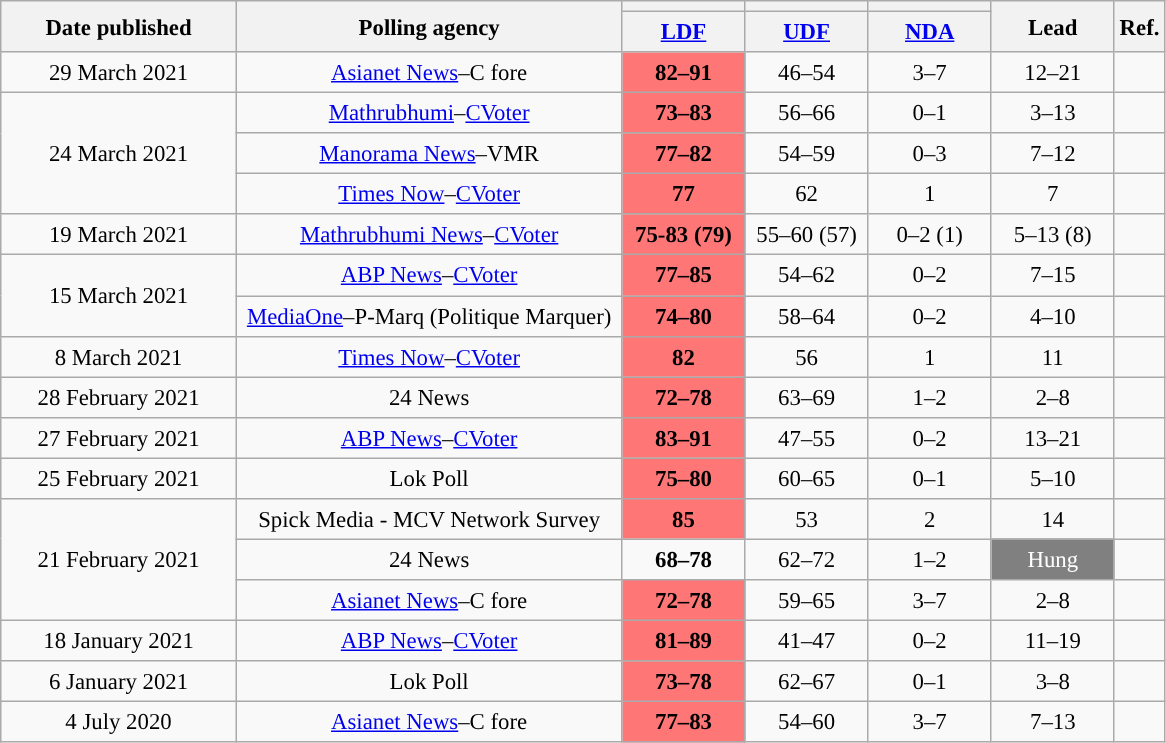<table class="wikitable" style="text-align:center;font-size:95%;line-height:20px">
<tr>
<th rowspan="2" width="150px">Date published</th>
<th rowspan="2" width="250px">Polling agency</th>
<th style="color:inherit;background:"></th>
<th style="color:inherit;background:"></th>
<th style="color:inherit;background:"></th>
<th rowspan="2" width="75px">Lead</th>
<th rowspan="2">Ref.</th>
</tr>
<tr>
<th style="width:75px;"><a href='#'>LDF</a></th>
<th style="width:75px;"><a href='#'>UDF</a></th>
<th style="width:75px;"><a href='#'>NDA</a></th>
</tr>
<tr>
<td>29 March 2021</td>
<td><a href='#'>Asianet News</a>–C fore</td>
<td style="background:#FF7676;"><strong>82–91</strong></td>
<td>46–54</td>
<td>3–7</td>
<td style="background:">12–21</td>
<td></td>
</tr>
<tr>
<td rowspan="3">24 March 2021</td>
<td><a href='#'>Mathrubhumi</a>–<a href='#'>CVoter</a></td>
<td style="background:#FF7676;"><strong>73–83</strong></td>
<td>56–66</td>
<td>0–1</td>
<td style="background:">3–13</td>
<td></td>
</tr>
<tr>
<td><a href='#'>Manorama News</a>–VMR</td>
<td style="background:#FF7676;"><strong>77–82</strong></td>
<td>54–59</td>
<td>0–3</td>
<td style="background:">7–12</td>
<td></td>
</tr>
<tr>
<td><a href='#'>Times Now</a>–<a href='#'>CVoter</a></td>
<td style="background:#FF7676;"><strong>77</strong></td>
<td>62</td>
<td>1</td>
<td style="background:">7</td>
<td></td>
</tr>
<tr>
<td>19 March 2021</td>
<td><a href='#'>Mathrubhumi News</a>–<a href='#'>CVoter</a></td>
<td style="background:#FF7676;"><strong>75-83 (79)</strong></td>
<td>55–60 (57)</td>
<td>0–2 (1)</td>
<td style="background:">5–13 (8)</td>
<td></td>
</tr>
<tr>
<td rowspan="2">15 March 2021</td>
<td><a href='#'>ABP News</a>–<a href='#'>CVoter</a></td>
<td style="background:#FF7676;"><strong>77–85</strong></td>
<td>54–62</td>
<td>0–2</td>
<td style="background:">7–15</td>
<td></td>
</tr>
<tr>
<td><a href='#'>MediaOne</a>–P-Marq (Politique Marquer)</td>
<td style="background:#FF7676;"><strong>74–80</strong></td>
<td>58–64</td>
<td>0–2</td>
<td style="background:">4–10</td>
<td></td>
</tr>
<tr>
<td>8 March 2021</td>
<td><a href='#'>Times Now</a>–<a href='#'>CVoter</a></td>
<td style="background:#FF7676;"><strong>82</strong></td>
<td>56</td>
<td>1</td>
<td style="background:">11</td>
<td></td>
</tr>
<tr>
<td>28 February 2021</td>
<td>24 News</td>
<td style="background:#FF7676;"><strong>72–78</strong></td>
<td>63–69</td>
<td>1–2</td>
<td style="background:">2–8</td>
<td></td>
</tr>
<tr>
<td>27 February 2021</td>
<td><a href='#'>ABP News</a>–<a href='#'>CVoter</a></td>
<td style="background:#FF7676;"><strong>83–91</strong></td>
<td>47–55</td>
<td>0–2</td>
<td style="background:">13–21</td>
<td></td>
</tr>
<tr>
<td>25 February 2021</td>
<td>Lok Poll</td>
<td style="background:#FF7676;"><strong>75–80</strong></td>
<td>60–65</td>
<td>0–1</td>
<td style="background:">5–10</td>
<td></td>
</tr>
<tr>
<td rowspan="3">21 February 2021</td>
<td>Spick Media - MCV Network Survey</td>
<td style="background:#FF7676;"><strong>85</strong></td>
<td>53</td>
<td>2</td>
<td style="background:">14</td>
<td></td>
</tr>
<tr>
<td>24 News</td>
<td><strong>68–78</strong></td>
<td>62–72</td>
<td>1–2</td>
<td style="background:gray; color:white">Hung</td>
<td></td>
</tr>
<tr>
<td><a href='#'>Asianet News</a>–C fore</td>
<td style="background:#FF7676;"><strong>72–78</strong></td>
<td>59–65</td>
<td>3–7</td>
<td style="background:">2–8</td>
<td></td>
</tr>
<tr>
<td>18 January 2021</td>
<td><a href='#'>ABP News</a>–<a href='#'>CVoter</a></td>
<td style="background:#FF7676;"><strong>81–89</strong></td>
<td>41–47</td>
<td>0–2</td>
<td style="background:">11–19</td>
<td></td>
</tr>
<tr>
<td>6 January 2021</td>
<td>Lok Poll</td>
<td style="background:#FF7676;"><strong>73–78</strong></td>
<td>62–67</td>
<td>0–1</td>
<td style="background:">3–8</td>
<td></td>
</tr>
<tr>
<td>4 July 2020</td>
<td><a href='#'>Asianet News</a>–C fore</td>
<td style="background:#FF7676;"><strong>77–83</strong></td>
<td>54–60</td>
<td>3–7</td>
<td style="background:">7–13</td>
<td></td>
</tr>
</table>
